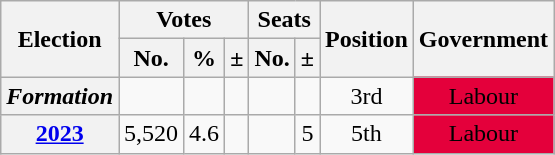<table class="wikitable" style="text-align:center">
<tr>
<th rowspan="2">Election</th>
<th colspan="3">Votes</th>
<th colspan="2">Seats</th>
<th rowspan="2">Position</th>
<th rowspan="2">Government</th>
</tr>
<tr>
<th>No.</th>
<th>%</th>
<th>±</th>
<th>No.</th>
<th>±</th>
</tr>
<tr>
<th><em>Formation</em></th>
<td></td>
<td></td>
<td></td>
<td></td>
<td></td>
<td> 3rd</td>
<td style="background-color: #E4003B;"><span>Labour</span></td>
</tr>
<tr>
<th><a href='#'>2023</a></th>
<td>5,520</td>
<td>4.6</td>
<td></td>
<td></td>
<td> 5</td>
<td> 5th</td>
<td style="background-color: #E4003B;"><span>Labour</span></td>
</tr>
</table>
